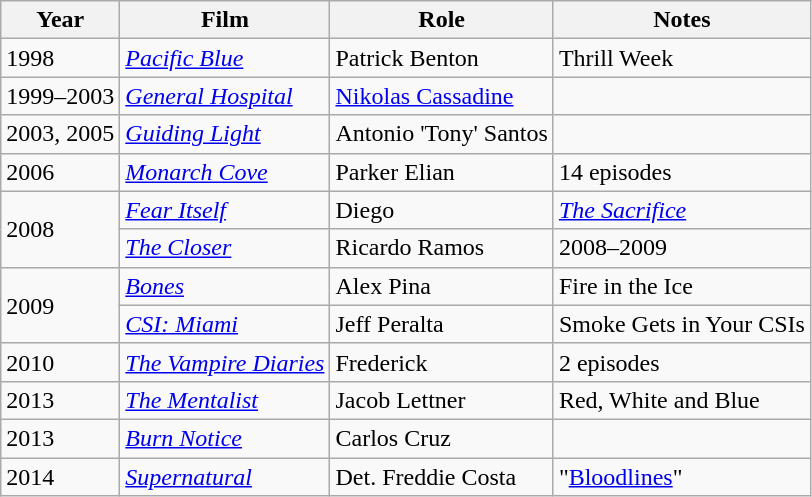<table class="wikitable">
<tr>
<th>Year</th>
<th>Film</th>
<th>Role</th>
<th>Notes</th>
</tr>
<tr>
<td>1998</td>
<td><em><a href='#'>Pacific Blue</a></em></td>
<td>Patrick Benton</td>
<td>Thrill Week</td>
</tr>
<tr>
<td>1999–2003</td>
<td><em><a href='#'>General Hospital</a></em></td>
<td><a href='#'>Nikolas Cassadine</a></td>
<td></td>
</tr>
<tr>
<td>2003, 2005</td>
<td><em><a href='#'>Guiding Light</a></em></td>
<td>Antonio 'Tony' Santos</td>
<td></td>
</tr>
<tr>
<td>2006</td>
<td><em><a href='#'>Monarch Cove</a></em></td>
<td>Parker Elian</td>
<td>14 episodes</td>
</tr>
<tr>
<td rowspan="2">2008</td>
<td><em><a href='#'>Fear Itself</a></em></td>
<td>Diego</td>
<td><em><a href='#'>The Sacrifice</a></em></td>
</tr>
<tr>
<td><em><a href='#'>The Closer</a></em></td>
<td>Ricardo Ramos</td>
<td>2008–2009</td>
</tr>
<tr>
<td rowspan="2">2009</td>
<td><em><a href='#'>Bones</a></em></td>
<td>Alex Pina</td>
<td>Fire in the Ice</td>
</tr>
<tr>
<td><em><a href='#'>CSI: Miami</a></em></td>
<td>Jeff Peralta</td>
<td>Smoke Gets in Your CSIs</td>
</tr>
<tr>
<td>2010</td>
<td><em><a href='#'>The Vampire Diaries</a></em></td>
<td>Frederick</td>
<td>2 episodes</td>
</tr>
<tr>
<td>2013</td>
<td><em><a href='#'>The Mentalist</a></em></td>
<td>Jacob Lettner</td>
<td>Red, White and Blue</td>
</tr>
<tr>
<td>2013</td>
<td><em><a href='#'>Burn Notice</a></em></td>
<td>Carlos Cruz</td>
<td></td>
</tr>
<tr>
<td>2014</td>
<td><em><a href='#'>Supernatural</a></em></td>
<td>Det. Freddie Costa</td>
<td>"<a href='#'>Bloodlines</a>"</td>
</tr>
</table>
